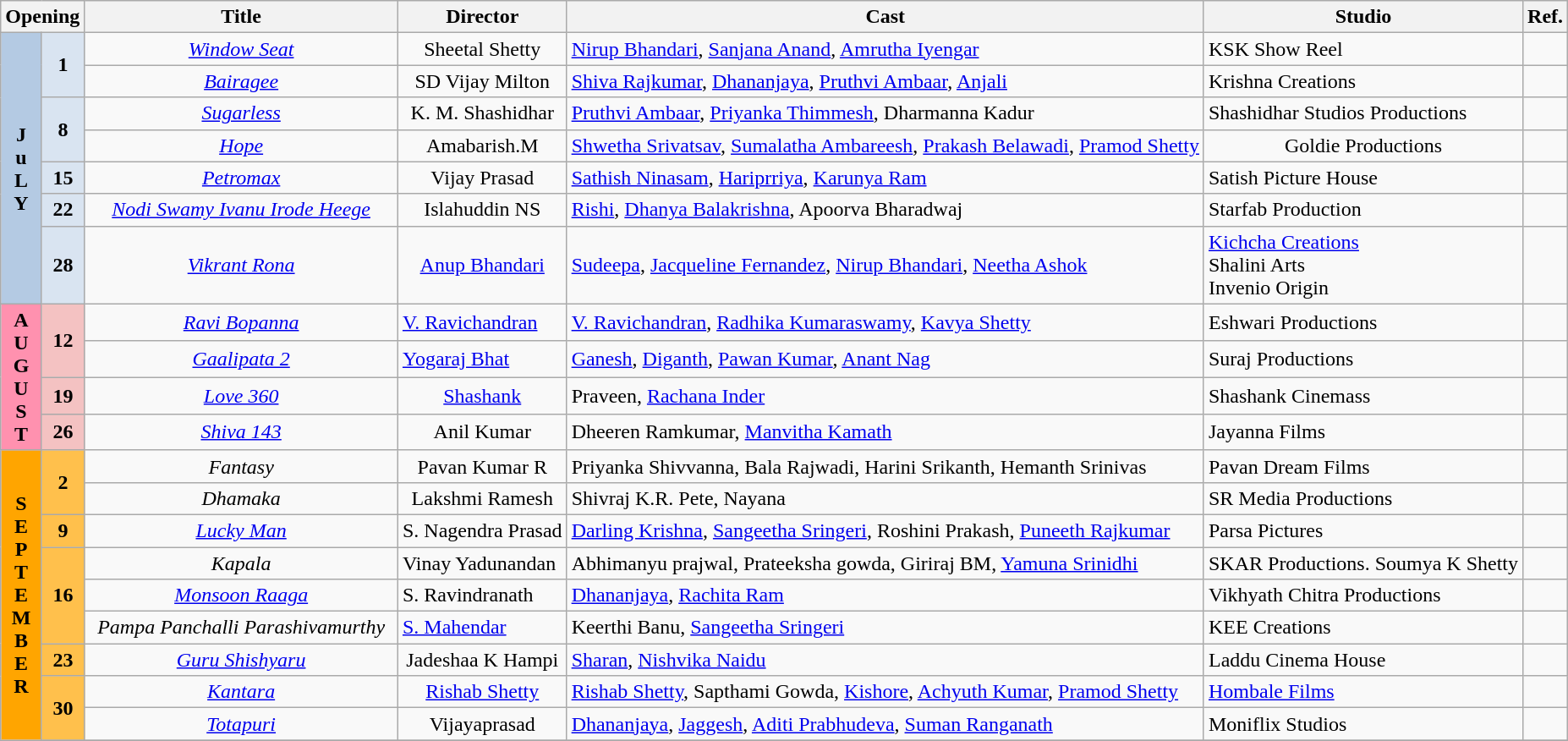<table class="wikitable sortable">
<tr>
<th colspan="2">Opening</th>
<th style="width:20%;">Title</th>
<th>Director</th>
<th>Cast</th>
<th>Studio</th>
<th>Ref.</th>
</tr>
<tr>
<td rowspan="7" style="text-align:center; background:#b4cae3; textcolor:#003;"><strong>J<br>u<br>L<br>Y</strong></td>
<td rowspan="2" style="text-align:center;background:#d9e4f1;"><strong>1</strong></td>
<td align="center"><em><a href='#'>Window Seat</a></em></td>
<td align="center">Sheetal Shetty</td>
<td><a href='#'>Nirup Bhandari</a>, <a href='#'>Sanjana Anand</a>, <a href='#'>Amrutha Iyengar</a></td>
<td>KSK Show Reel</td>
<td align="center"></td>
</tr>
<tr>
<td align="center"><em><a href='#'>Bairagee</a></em></td>
<td align="center">SD Vijay Milton</td>
<td><a href='#'>Shiva Rajkumar</a>, <a href='#'>Dhananjaya</a>, <a href='#'>Pruthvi Ambaar</a>, <a href='#'>Anjali</a></td>
<td>Krishna Creations</td>
<td rowspan="1" align="center"></td>
</tr>
<tr>
<td rowspan="2" style="text-align:center;background:#d9e4f1;"><strong>8</strong></td>
<td align="center"><em><a href='#'>Sugarless</a></em></td>
<td align="center">K. M. Shashidhar</td>
<td><a href='#'>Pruthvi Ambaar</a>, <a href='#'>Priyanka Thimmesh</a>, Dharmanna Kadur</td>
<td>Shashidhar Studios Productions</td>
<td rowspan="1" align="center"></td>
</tr>
<tr>
<td align="center"><a href='#'><em>Hope</em></a></td>
<td align="center">Amabarish.M</td>
<td align="center"><a href='#'>Shwetha Srivatsav</a>, <a href='#'>Sumalatha Ambareesh</a>, <a href='#'>Prakash Belawadi</a>, <a href='#'>Pramod Shetty</a></td>
<td align="center">Goldie Productions</td>
<td rowspan="1" align="center"></td>
</tr>
<tr>
<td rowspan="1" style="text-align:center;background:#d9e4f1;"><strong>15</strong></td>
<td align="center"><em><a href='#'>Petromax</a></em></td>
<td align="center">Vijay Prasad</td>
<td><a href='#'>Sathish Ninasam</a>, <a href='#'>Hariprriya</a>, <a href='#'>Karunya Ram</a></td>
<td>Satish Picture House</td>
<td align="center"></td>
</tr>
<tr>
<td rowspan="1" style="text-align:center;background:#d9e4f1;"><strong>22</strong></td>
<td align="center"><em><a href='#'>Nodi Swamy Ivanu Irode Heege</a></em></td>
<td align="center">Islahuddin NS</td>
<td><a href='#'>Rishi</a>, <a href='#'>Dhanya Balakrishna</a>, Apoorva Bharadwaj</td>
<td>Starfab Production</td>
<td align="center"></td>
</tr>
<tr>
<td rowspan="1" style="text-align:center;background:#d9e4f1;"><strong>28</strong></td>
<td align="center"><em><a href='#'>Vikrant Rona</a></em></td>
<td align="center"><a href='#'>Anup Bhandari</a></td>
<td><a href='#'>Sudeepa</a>, <a href='#'>Jacqueline Fernandez</a>, <a href='#'>Nirup Bhandari</a>, <a href='#'>Neetha Ashok</a></td>
<td><a href='#'>Kichcha Creations</a><br>Shalini Arts<br>Invenio Origin</td>
<td rowspan="1" align="center"></td>
</tr>
<tr August!>
<td rowspan="4" style="text-align:center; background:#ff91af; textcolor:#000;"><strong>A<br>U<br>G<br>U<br>S<br>T</strong></td>
<td rowspan="2" style="text-align:center;background:#f4c2c2;"><strong>12</strong></td>
<td align="center"><em><a href='#'>Ravi Bopanna</a></em></td>
<td><a href='#'>V. Ravichandran</a></td>
<td><a href='#'>V. Ravichandran</a>, <a href='#'>Radhika Kumaraswamy</a>, <a href='#'>Kavya Shetty</a></td>
<td>Eshwari Productions</td>
<td rowspan="1" align="center"></td>
</tr>
<tr>
<td align="center"><em><a href='#'>Gaalipata 2</a></em></td>
<td><a href='#'>Yogaraj Bhat</a></td>
<td><a href='#'>Ganesh</a>, <a href='#'>Diganth</a>, <a href='#'>Pawan Kumar</a>, <a href='#'>Anant Nag</a></td>
<td>Suraj Productions</td>
<td rowspan="1" align="center"></td>
</tr>
<tr>
<td rowspan="1" style="text-align:center;background:#f4c2c2;"><strong>19</strong></td>
<td align="center"><em><a href='#'>Love 360</a></em></td>
<td align="center"><a href='#'>Shashank</a></td>
<td>Praveen, <a href='#'>Rachana Inder</a></td>
<td>Shashank Cinemass</td>
<td rowspan="1" align="center"></td>
</tr>
<tr>
<td rowspan="1" style="text-align:center;background:#f4c2c2;"><strong>26</strong></td>
<td align="center"><em><a href='#'>Shiva 143</a></em></td>
<td align="center">Anil Kumar</td>
<td>Dheeren Ramkumar, <a href='#'>Manvitha Kamath</a></td>
<td>Jayanna Films</td>
<td align="center"></td>
</tr>
<tr>
<td rowspan="11" style="text-align:center; background:orange; textcolor:#000;"><strong>S<br>E<br>P<br>T<br>E<br>M<br>B<br>E<br>R</strong></td>
<td rowspan="2" style="text-align:center; textcolor:#000; background:#ffc04c;"><strong>2</strong></td>
<td align="center"><em>Fantasy</em></td>
<td align="center">Pavan Kumar R</td>
<td>Priyanka Shivvanna, Bala Rajwadi, Harini Srikanth, Hemanth Srinivas</td>
<td>Pavan Dream Films</td>
<td></td>
</tr>
<tr>
<td align="center"><em>Dhamaka</em></td>
<td align="center">Lakshmi Ramesh</td>
<td>Shivraj K.R. Pete, Nayana</td>
<td>SR Media Productions</td>
<td></td>
</tr>
<tr>
<td rowspan="1" style="text-align:center; textcolor:#000; background:#ffc04c;"><strong>9</strong></td>
<td align="center"><em><a href='#'>Lucky Man</a></em></td>
<td align="center">S. Nagendra Prasad</td>
<td><a href='#'>Darling Krishna</a>, <a href='#'>Sangeetha Sringeri</a>, Roshini Prakash, <a href='#'>Puneeth Rajkumar</a></td>
<td>Parsa Pictures</td>
<td></td>
</tr>
<tr>
<td rowspan="3" style="text-align:center; textcolor:#000; background:#ffc04c;"><strong>16</strong></td>
<td align="center"><em>Kapala </em></td>
<td>Vinay Yadunandan</td>
<td>Abhimanyu prajwal, Prateeksha gowda, Giriraj BM, <a href='#'>Yamuna Srinidhi</a></td>
<td>SKAR Productions. Soumya K Shetty</td>
<td></td>
</tr>
<tr>
<td align="center"><em><a href='#'>Monsoon Raaga</a></em></td>
<td>S. Ravindranath</td>
<td><a href='#'>Dhananjaya</a>, <a href='#'>Rachita Ram</a></td>
<td>Vikhyath Chitra Productions</td>
<td align="center"></td>
</tr>
<tr>
<td align="center"><em>Pampa Panchalli Parashivamurthy</em></td>
<td><a href='#'>S. Mahendar</a></td>
<td>Keerthi Banu, <a href='#'>Sangeetha Sringeri</a></td>
<td>KEE Creations</td>
<td></td>
</tr>
<tr>
<td rowspan="1" style="text-align:center; textcolor:#000; background:#ffc04c;"><strong>23</strong></td>
<td align="center"><em><a href='#'>Guru Shishyaru</a></em></td>
<td align="center">Jadeshaa K Hampi</td>
<td><a href='#'>Sharan</a>, <a href='#'>Nishvika Naidu</a></td>
<td>Laddu Cinema House</td>
<td align="center"></td>
</tr>
<tr>
<td rowspan="2"  style="text-align:center; textcolor:#000; background:#ffc04c;"><strong>30</strong></td>
<td align="center"><em><a href='#'>Kantara</a></em></td>
<td align="center"><a href='#'>Rishab Shetty</a></td>
<td><a href='#'>Rishab Shetty</a>, Sapthami Gowda, <a href='#'>Kishore</a>, <a href='#'>Achyuth Kumar</a>, <a href='#'>Pramod Shetty</a></td>
<td><a href='#'>Hombale Films</a></td>
<td align="center"></td>
</tr>
<tr>
<td align="center"><em><a href='#'>Totapuri</a></em></td>
<td align="center">Vijayaprasad</td>
<td><a href='#'>Dhananjaya</a>, <a href='#'>Jaggesh</a>, <a href='#'>Aditi Prabhudeva</a>, <a href='#'>Suman Ranganath</a></td>
<td>Moniflix Studios</td>
<td align="center"></td>
</tr>
<tr>
</tr>
</table>
